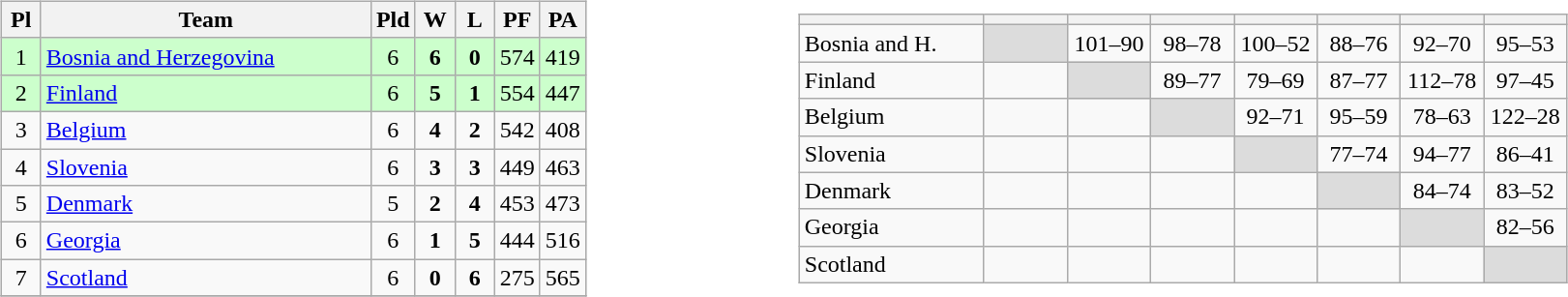<table>
<tr>
<td width="50%"><br><table class="wikitable" style="text-align: center;">
<tr>
<th width=20>Pl</th>
<th width=220>Team</th>
<th width=20>Pld</th>
<th width=20>W</th>
<th width=20>L</th>
<th width=20>PF</th>
<th width=20>PA</th>
</tr>
<tr bgcolor=ccffcc>
<td>1</td>
<td align="left"> <a href='#'>Bosnia and Herzegovina</a></td>
<td>6</td>
<td><strong>6</strong></td>
<td><strong>0</strong></td>
<td>574</td>
<td>419</td>
</tr>
<tr bgcolor=ccffcc>
<td>2</td>
<td align="left"> <a href='#'>Finland</a></td>
<td>6</td>
<td><strong>5</strong></td>
<td><strong>1</strong></td>
<td>554</td>
<td>447</td>
</tr>
<tr>
<td>3</td>
<td align="left"> <a href='#'>Belgium</a></td>
<td>6</td>
<td><strong>4</strong></td>
<td><strong>2</strong></td>
<td>542</td>
<td>408</td>
</tr>
<tr>
<td>4</td>
<td align="left"> <a href='#'>Slovenia</a></td>
<td>6</td>
<td><strong>3</strong></td>
<td><strong>3</strong></td>
<td>449</td>
<td>463</td>
</tr>
<tr>
<td>5</td>
<td align="left"> <a href='#'>Denmark</a></td>
<td>5</td>
<td><strong>2</strong></td>
<td><strong>4</strong></td>
<td>453</td>
<td>473</td>
</tr>
<tr>
<td>6</td>
<td align="left"> <a href='#'>Georgia</a></td>
<td>6</td>
<td><strong>1</strong></td>
<td><strong>5</strong></td>
<td>444</td>
<td>516</td>
</tr>
<tr>
<td>7</td>
<td align="left"> <a href='#'>Scotland</a></td>
<td>6</td>
<td><strong>0</strong></td>
<td><strong>6</strong></td>
<td>275</td>
<td>565</td>
</tr>
<tr>
</tr>
</table>
</td>
<td><br><table class="wikitable" style="text-align:center">
<tr>
<th width="120"></th>
<th width="50"></th>
<th width="50"></th>
<th width="50"></th>
<th width="50"></th>
<th width="50"></th>
<th width="50"></th>
<th width="50"></th>
</tr>
<tr>
<td align=left> Bosnia and H.</td>
<td bgcolor="#DCDCDC"></td>
<td>101–90</td>
<td>98–78</td>
<td>100–52</td>
<td>88–76</td>
<td>92–70</td>
<td>95–53</td>
</tr>
<tr>
<td align=left> Finland</td>
<td></td>
<td bgcolor="#DCDCDC"></td>
<td>89–77</td>
<td>79–69</td>
<td>87–77</td>
<td>112–78</td>
<td>97–45</td>
</tr>
<tr>
<td align=left> Belgium</td>
<td></td>
<td></td>
<td bgcolor="#DCDCDC"></td>
<td>92–71</td>
<td>95–59</td>
<td>78–63</td>
<td>122–28</td>
</tr>
<tr>
<td align=left> Slovenia</td>
<td></td>
<td></td>
<td></td>
<td bgcolor="#DCDCDC"></td>
<td>77–74</td>
<td>94–77</td>
<td>86–41</td>
</tr>
<tr>
<td align=left> Denmark</td>
<td></td>
<td></td>
<td></td>
<td></td>
<td bgcolor="#DCDCDC"></td>
<td>84–74</td>
<td>83–52</td>
</tr>
<tr>
<td align=left> Georgia</td>
<td></td>
<td></td>
<td></td>
<td></td>
<td></td>
<td bgcolor="#DCDCDC"></td>
<td>82–56</td>
</tr>
<tr>
<td align=left> Scotland</td>
<td></td>
<td></td>
<td></td>
<td></td>
<td></td>
<td></td>
<td bgcolor="#DCDCDC"></td>
</tr>
</table>
</td>
</tr>
</table>
